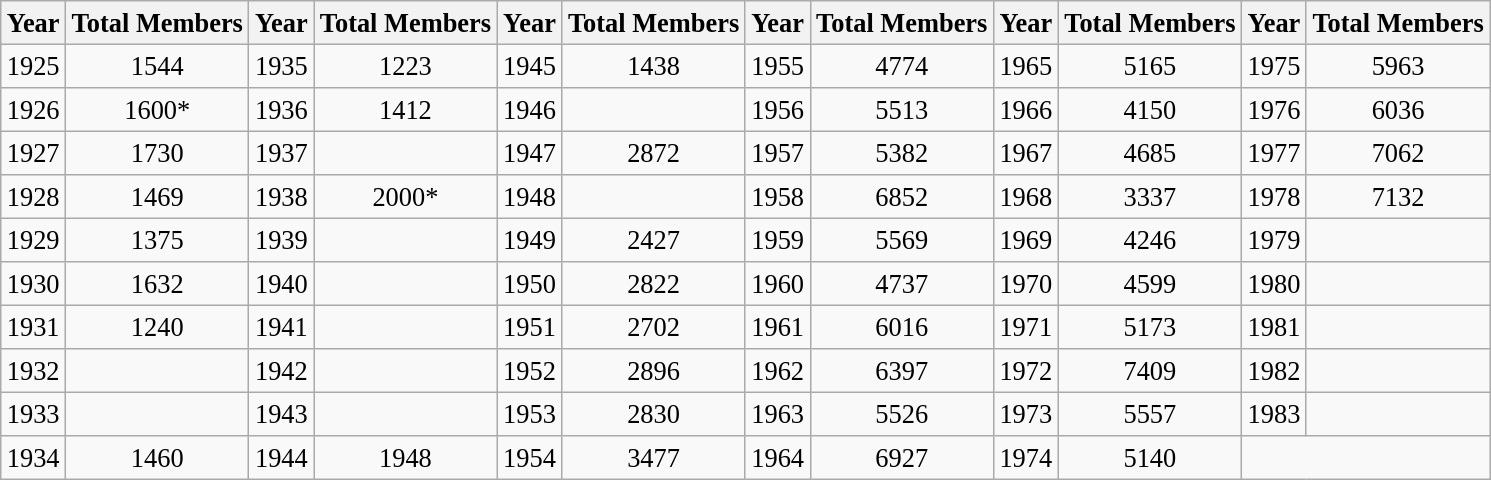<table class="wikitable " style="font-size:110%">
<tr>
<th>Year</th>
<th>Total Members</th>
<th>Year</th>
<th>Total Members</th>
<th>Year</th>
<th>Total Members</th>
<th>Year</th>
<th>Total Members</th>
<th>Year</th>
<th>Total Members</th>
<th>Year</th>
<th>Total Members</th>
</tr>
<tr>
<td>1925</td>
<td style="text-align:center;">1544</td>
<td>1935</td>
<td style="text-align:center;">1223</td>
<td>1945</td>
<td style="text-align:center;">1438</td>
<td>1955</td>
<td style="text-align:center;">4774</td>
<td>1965</td>
<td style="text-align:center;">5165</td>
<td>1975</td>
<td style="text-align:center;">5963</td>
</tr>
<tr>
<td>1926</td>
<td style="text-align:center;">1600*</td>
<td>1936</td>
<td style="text-align:center;">1412</td>
<td>1946</td>
<td></td>
<td>1956</td>
<td style="text-align:center;">5513</td>
<td>1966</td>
<td style="text-align:center;">4150</td>
<td>1976</td>
<td style="text-align:center;">6036</td>
</tr>
<tr>
<td>1927</td>
<td style="text-align:center;">1730</td>
<td>1937</td>
<td></td>
<td>1947</td>
<td style="text-align:center;">2872</td>
<td>1957</td>
<td style="text-align:center;">5382</td>
<td>1967</td>
<td style="text-align:center;">4685</td>
<td>1977</td>
<td style="text-align:center;">7062</td>
</tr>
<tr>
<td>1928</td>
<td style="text-align:center;">1469</td>
<td>1938</td>
<td style="text-align:center;">2000*</td>
<td>1948</td>
<td></td>
<td>1958</td>
<td style="text-align:center;">6852</td>
<td>1968</td>
<td style="text-align:center;">3337</td>
<td>1978</td>
<td style="text-align:center;">7132</td>
</tr>
<tr>
<td>1929</td>
<td style="text-align:center;">1375</td>
<td>1939</td>
<td></td>
<td>1949</td>
<td style="text-align:center;">2427</td>
<td>1959</td>
<td style="text-align:center;">5569</td>
<td>1969</td>
<td style="text-align:center;">4246</td>
<td>1979</td>
<td></td>
</tr>
<tr>
<td>1930</td>
<td style="text-align:center;">1632</td>
<td>1940</td>
<td></td>
<td>1950</td>
<td style="text-align:center;">2822</td>
<td>1960</td>
<td style="text-align:center;">4737</td>
<td>1970</td>
<td style="text-align:center;">4599</td>
<td>1980</td>
<td></td>
</tr>
<tr>
<td>1931</td>
<td style="text-align:center;">1240</td>
<td>1941</td>
<td></td>
<td>1951</td>
<td style="text-align:center;">2702</td>
<td>1961</td>
<td style="text-align:center;">6016</td>
<td>1971</td>
<td style="text-align:center;">5173</td>
<td>1981</td>
<td></td>
</tr>
<tr>
<td>1932</td>
<td></td>
<td>1942</td>
<td></td>
<td>1952</td>
<td style="text-align:center;">2896</td>
<td>1962</td>
<td style="text-align:center;">6397</td>
<td>1972</td>
<td style="text-align:center;">7409</td>
<td>1982</td>
<td></td>
</tr>
<tr>
<td>1933</td>
<td></td>
<td>1943</td>
<td></td>
<td>1953</td>
<td style="text-align:center;">2830</td>
<td>1963</td>
<td style="text-align:center;">5526</td>
<td>1973</td>
<td style="text-align:center;">5557</td>
<td>1983</td>
<td></td>
</tr>
<tr>
<td>1934</td>
<td style="text-align:center;">1460</td>
<td>1944</td>
<td style="text-align:center;">1948</td>
<td>1954</td>
<td style="text-align:center;">3477</td>
<td>1964</td>
<td style="text-align:center;">6927</td>
<td>1974</td>
<td style="text-align:center;">5140</td>
</tr>
</table>
